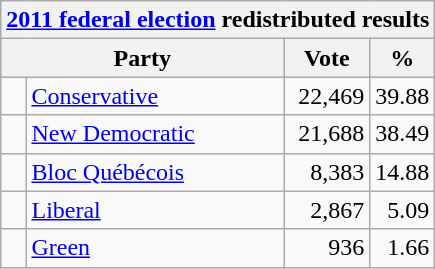<table class="wikitable">
<tr>
<th colspan="4"><a href='#'>2011 federal election</a> redistributed results</th>
</tr>
<tr>
<th bgcolor="#DDDDFF" width="130px" colspan="2">Party</th>
<th bgcolor="#DDDDFF" width="50px">Vote</th>
<th bgcolor="#DDDDFF" width="30px">%</th>
</tr>
<tr>
<td> </td>
<td><a href='#'>Conservative</a></td>
<td align=right>22,469</td>
<td align=right>39.88</td>
</tr>
<tr>
<td> </td>
<td><a href='#'>New Democratic</a></td>
<td align=right>21,688</td>
<td align=right>38.49</td>
</tr>
<tr>
<td> </td>
<td><a href='#'>Bloc Québécois</a></td>
<td align=right>8,383</td>
<td align=right>14.88</td>
</tr>
<tr>
<td> </td>
<td><a href='#'>Liberal</a></td>
<td align=right>2,867</td>
<td align=right>5.09</td>
</tr>
<tr>
<td> </td>
<td><a href='#'>Green</a></td>
<td align=right>936</td>
<td align=right>1.66</td>
</tr>
</table>
